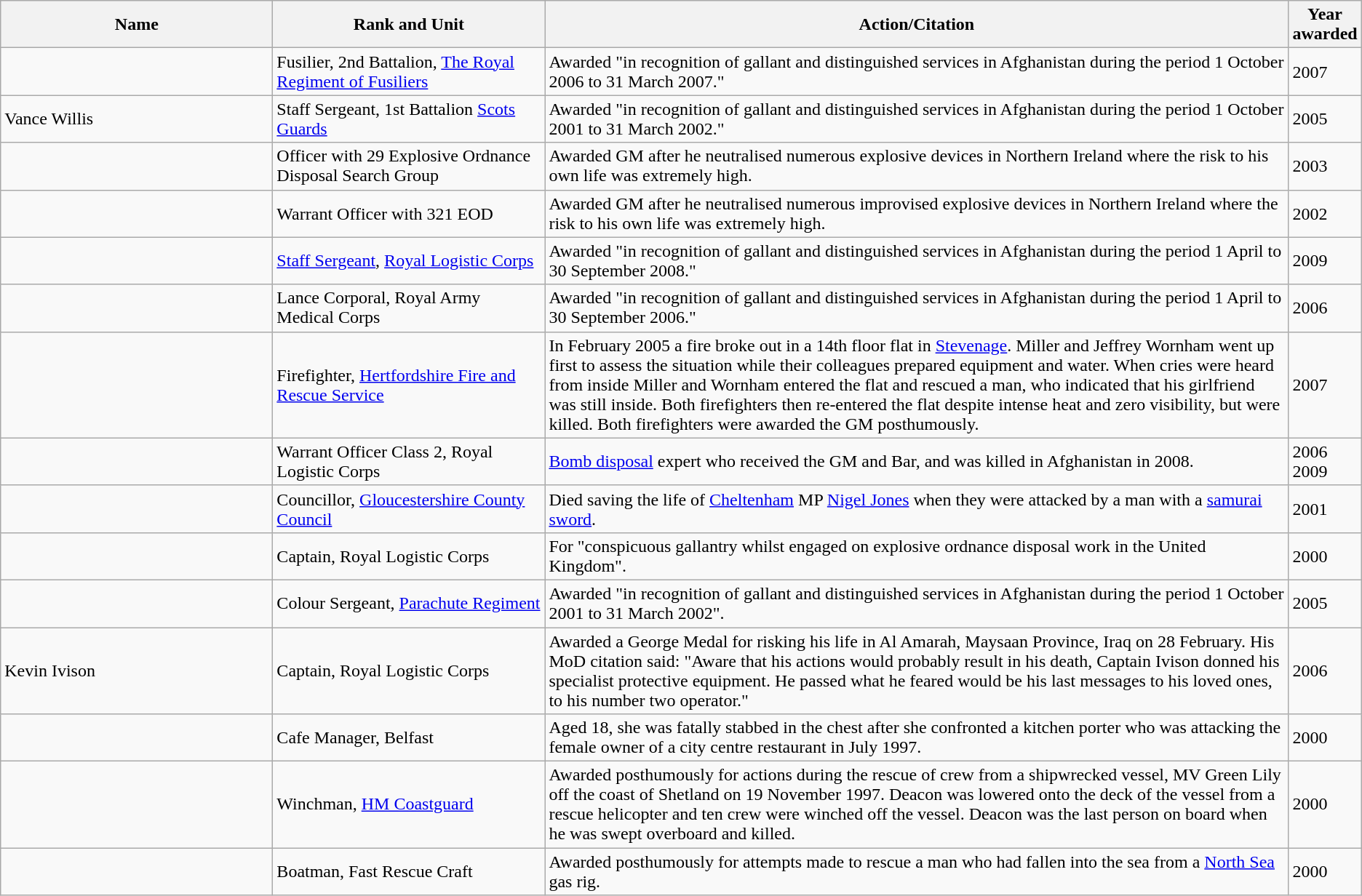<table class="wikitable sortable">
<tr>
<th scope="col" width="20%">Name</th>
<th scope="col" width="20%">Rank and Unit</th>
<th>Action/Citation</th>
<th scope="col" width="50">Year<br>awarded</th>
</tr>
<tr>
<td></td>
<td>Fusilier, 2nd Battalion, <a href='#'>The Royal Regiment of Fusiliers</a></td>
<td>Awarded "in recognition of gallant and distinguished services in Afghanistan during the period 1 October 2006 to 31 March 2007."</td>
<td>2007</td>
</tr>
<tr>
<td>Vance Willis</td>
<td>Staff Sergeant, 1st Battalion <a href='#'>Scots Guards</a></td>
<td>Awarded "in recognition of gallant and distinguished services in Afghanistan during the period 1 October 2001 to 31 March 2002."</td>
<td>2005</td>
</tr>
<tr>
<td></td>
<td>Officer with 29 Explosive Ordnance Disposal Search Group</td>
<td>Awarded GM after he neutralised numerous explosive devices in Northern Ireland where the risk to his own life was extremely high.</td>
<td>2003</td>
</tr>
<tr>
<td></td>
<td>Warrant Officer with 321 EOD</td>
<td>Awarded GM after he neutralised numerous improvised explosive devices in Northern Ireland where the risk to his own life was extremely high.</td>
<td>2002</td>
</tr>
<tr>
<td></td>
<td><a href='#'>Staff Sergeant</a>, <a href='#'>Royal Logistic Corps</a></td>
<td>Awarded "in recognition of gallant and distinguished services in Afghanistan during the period 1 April to 30 September 2008."</td>
<td>2009</td>
</tr>
<tr>
<td></td>
<td>Lance Corporal, Royal Army Medical Corps</td>
<td>Awarded "in recognition of gallant and distinguished services in Afghanistan during the period 1 April to 30 September 2006."</td>
<td>2006</td>
</tr>
<tr>
<td></td>
<td>Firefighter, <a href='#'>Hertfordshire Fire and Rescue Service</a></td>
<td>In February 2005 a fire broke out in a 14th floor flat in <a href='#'>Stevenage</a>. Miller and Jeffrey Wornham went up first to assess the situation while their colleagues prepared equipment and water. When cries were heard from inside Miller and Wornham entered the flat and rescued a man, who indicated that his girlfriend was still inside. Both firefighters then re-entered the flat despite intense heat and zero visibility, but were killed. Both firefighters were awarded the GM posthumously.</td>
<td>2007</td>
</tr>
<tr>
<td></td>
<td>Warrant Officer Class 2, Royal Logistic Corps</td>
<td><a href='#'>Bomb disposal</a> expert who received the GM and Bar, and was killed in Afghanistan in 2008.</td>
<td>2006 2009<br></td>
</tr>
<tr>
<td></td>
<td>Councillor, <a href='#'>Gloucestershire County Council</a></td>
<td>Died saving the life of <a href='#'>Cheltenham</a> MP <a href='#'>Nigel Jones</a> when they were attacked by a man with a <a href='#'>samurai sword</a>.</td>
<td>2001</td>
</tr>
<tr>
<td></td>
<td>Captain, Royal Logistic Corps</td>
<td>For "conspicuous gallantry whilst engaged on explosive ordnance disposal work in the United Kingdom".</td>
<td>2000</td>
</tr>
<tr>
<td></td>
<td>Colour Sergeant, <a href='#'>Parachute Regiment</a></td>
<td>Awarded "in recognition of gallant and distinguished services in Afghanistan during the period 1 October 2001 to 31 March 2002".</td>
<td>2005</td>
</tr>
<tr>
<td>Kevin Ivison</td>
<td>Captain, Royal Logistic Corps</td>
<td>Awarded a George Medal for risking his life in Al Amarah, Maysaan Province, Iraq on 28 February. His MoD citation said: "Aware that his actions would probably result in his death, Captain Ivison donned his specialist protective equipment. He passed what he feared would be his last messages to his loved ones, to his number two operator."</td>
<td>2006</td>
</tr>
<tr>
<td></td>
<td>Cafe Manager, Belfast</td>
<td>Aged 18, she was fatally stabbed in the chest after she confronted a kitchen porter who was attacking the female owner of a city centre restaurant in July 1997.</td>
<td>2000</td>
</tr>
<tr>
<td></td>
<td>Winchman, <a href='#'>HM Coastguard</a></td>
<td>Awarded posthumously for actions during the rescue of crew from a shipwrecked vessel, MV Green Lily off the coast of Shetland on 19 November 1997. Deacon was lowered onto the deck of the vessel from a rescue helicopter and ten crew were winched off the vessel. Deacon was the last person on board when he was swept overboard and killed.</td>
<td>2000</td>
</tr>
<tr>
<td></td>
<td>Boatman, Fast Rescue Craft</td>
<td>Awarded posthumously for attempts made to rescue a man who had fallen into the sea from a <a href='#'>North Sea</a> gas rig.</td>
<td>2000</td>
</tr>
</table>
